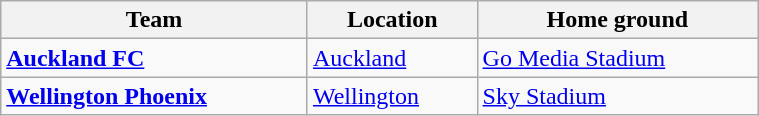<table class="wikitable sortable" style="width:40%;">
<tr>
<th>Team</th>
<th>Location</th>
<th>Home ground</th>
</tr>
<tr>
<td><strong><a href='#'>Auckland FC</a></strong></td>
<td><a href='#'>Auckland</a></td>
<td><a href='#'>Go Media Stadium</a></td>
</tr>
<tr>
<td><strong><a href='#'>Wellington Phoenix</a></strong></td>
<td><a href='#'>Wellington</a></td>
<td><a href='#'>Sky Stadium</a></td>
</tr>
</table>
